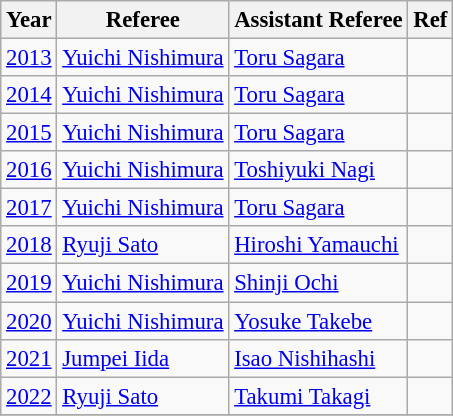<table class="wikitable" style="font-size: 95%;">
<tr>
<th>Year</th>
<th>Referee</th>
<th>Assistant Referee</th>
<th>Ref</th>
</tr>
<tr>
<td><a href='#'>2013</a></td>
<td><a href='#'>Yuichi Nishimura</a></td>
<td><a href='#'>Toru Sagara</a></td>
<td></td>
</tr>
<tr>
<td><a href='#'>2014</a></td>
<td><a href='#'>Yuichi Nishimura</a></td>
<td><a href='#'>Toru Sagara</a></td>
<td></td>
</tr>
<tr>
<td><a href='#'>2015</a></td>
<td><a href='#'>Yuichi Nishimura</a></td>
<td><a href='#'>Toru Sagara</a></td>
<td></td>
</tr>
<tr>
<td><a href='#'>2016</a></td>
<td><a href='#'>Yuichi Nishimura</a></td>
<td><a href='#'>Toshiyuki Nagi</a></td>
<td></td>
</tr>
<tr>
<td><a href='#'>2017</a></td>
<td><a href='#'>Yuichi Nishimura</a></td>
<td><a href='#'>Toru Sagara</a></td>
<td></td>
</tr>
<tr>
<td><a href='#'>2018</a></td>
<td><a href='#'>Ryuji Sato</a></td>
<td><a href='#'>Hiroshi Yamauchi</a></td>
<td></td>
</tr>
<tr>
<td><a href='#'>2019</a></td>
<td><a href='#'>Yuichi Nishimura</a></td>
<td><a href='#'>Shinji Ochi</a></td>
<td></td>
</tr>
<tr>
<td><a href='#'>2020</a></td>
<td><a href='#'>Yuichi Nishimura</a></td>
<td><a href='#'>Yosuke Takebe</a></td>
<td></td>
</tr>
<tr>
<td><a href='#'>2021</a></td>
<td><a href='#'>Jumpei Iida</a></td>
<td><a href='#'>Isao Nishihashi</a></td>
<td></td>
</tr>
<tr>
<td><a href='#'>2022</a></td>
<td><a href='#'>Ryuji Sato</a></td>
<td><a href='#'>Takumi Takagi</a></td>
<td></td>
</tr>
<tr>
</tr>
</table>
